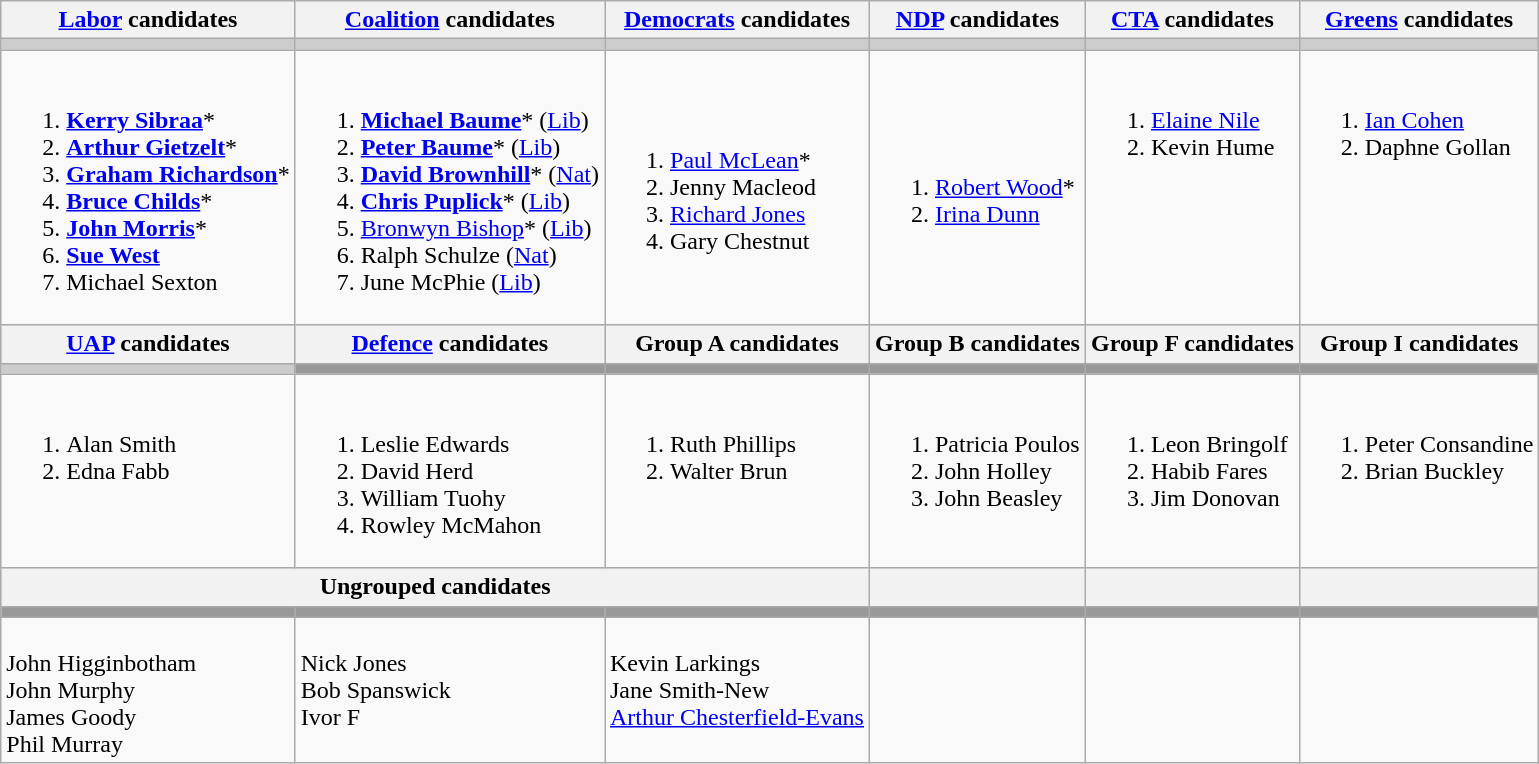<table class="wikitable">
<tr>
<th><a href='#'>Labor</a> candidates</th>
<th><a href='#'>Coalition</a> candidates</th>
<th><a href='#'>Democrats</a> candidates</th>
<th><a href='#'>NDP</a> candidates</th>
<th><a href='#'>CTA</a> candidates</th>
<th><a href='#'>Greens</a> candidates</th>
</tr>
<tr bgcolor="#cccccc">
<td></td>
<td></td>
<td></td>
<td></td>
<td></td>
<td></td>
</tr>
<tr>
<td><br><ol><li><strong><a href='#'>Kerry Sibraa</a></strong>*</li><li><strong><a href='#'>Arthur Gietzelt</a></strong>*</li><li><strong><a href='#'>Graham Richardson</a></strong>*</li><li><strong><a href='#'>Bruce Childs</a></strong>*</li><li><strong><a href='#'>John Morris</a></strong>*</li><li><strong><a href='#'>Sue West</a></strong></li><li>Michael Sexton</li></ol></td>
<td><br><ol><li><strong><a href='#'>Michael Baume</a></strong>* (<a href='#'>Lib</a>)</li><li><strong><a href='#'>Peter Baume</a></strong>* (<a href='#'>Lib</a>)</li><li><strong><a href='#'>David Brownhill</a></strong>* (<a href='#'>Nat</a>)</li><li><strong><a href='#'>Chris Puplick</a></strong>* (<a href='#'>Lib</a>)</li><li><a href='#'>Bronwyn Bishop</a>* (<a href='#'>Lib</a>)</li><li>Ralph Schulze (<a href='#'>Nat</a>)</li><li>June McPhie (<a href='#'>Lib</a>)</li></ol></td>
<td><br><ol><li><a href='#'>Paul McLean</a>*</li><li>Jenny Macleod</li><li><a href='#'>Richard Jones</a></li><li>Gary Chestnut</li></ol></td>
<td><br><ol><li><a href='#'>Robert Wood</a>*</li><li><a href='#'>Irina Dunn</a></li></ol></td>
<td valign=top><br><ol><li><a href='#'>Elaine Nile</a></li><li>Kevin Hume</li></ol></td>
<td valign=top><br><ol><li><a href='#'>Ian Cohen</a></li><li>Daphne Gollan</li></ol></td>
</tr>
<tr bgcolor="#cccccc">
<th><a href='#'>UAP</a> candidates</th>
<th><a href='#'>Defence</a> candidates</th>
<th>Group A candidates</th>
<th>Group B candidates</th>
<th>Group F candidates</th>
<th>Group I candidates</th>
</tr>
<tr bgcolor="#cccccc">
<td></td>
<td bgcolor="#999999"></td>
<td bgcolor="#999999"></td>
<td bgcolor="#999999"></td>
<td bgcolor="#999999"></td>
<td bgcolor="#999999"></td>
</tr>
<tr>
<td valign=top><br><ol><li>Alan Smith</li><li>Edna Fabb</li></ol></td>
<td valign=top><br><ol><li>Leslie Edwards</li><li>David Herd</li><li>William Tuohy</li><li>Rowley McMahon</li></ol></td>
<td valign=top><br><ol><li>Ruth Phillips</li><li>Walter Brun</li></ol></td>
<td valign=top><br><ol><li>Patricia Poulos</li><li>John Holley</li><li>John Beasley</li></ol></td>
<td valign=top><br><ol><li>Leon Bringolf</li><li>Habib Fares</li><li>Jim Donovan</li></ol></td>
<td valign=top><br><ol><li>Peter Consandine</li><li>Brian Buckley</li></ol></td>
</tr>
<tr bgcolor="#cccccc">
<th colspan="3">Ungrouped candidates</th>
<th></th>
<th></th>
<th></th>
</tr>
<tr bgcolor="#cccccc">
<td bgcolor="#999999"></td>
<td bgcolor="#999999"></td>
<td bgcolor="#999999"></td>
<td bgcolor="#999999"></td>
<td bgcolor="#999999"></td>
<td bgcolor="#999999"></td>
</tr>
<tr>
<td valign=top><br>John Higginbotham<br>
John Murphy<br>
James Goody<br>
Phil Murray</td>
<td valign=top><br>Nick Jones<br>
Bob Spanswick<br>
Ivor F</td>
<td valign=top><br>Kevin Larkings<br>
Jane Smith-New<br>
<a href='#'>Arthur Chesterfield-Evans</a></td>
<td valign=top></td>
<td valign=top></td>
<td valign=top></td>
</tr>
</table>
